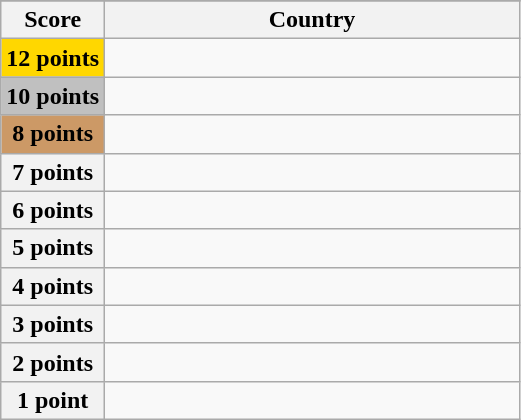<table class="wikitable">
<tr>
</tr>
<tr>
<th scope="col" width="20%">Score</th>
<th scope="col">Country</th>
</tr>
<tr>
<th scope="row" style="background:gold">12 points</th>
<td></td>
</tr>
<tr>
<th scope="row" style="background:silver">10 points</th>
<td></td>
</tr>
<tr>
<th scope="row" style="background:#CC9966">8 points</th>
<td></td>
</tr>
<tr>
<th scope="row" width=20%>7 points</th>
<td></td>
</tr>
<tr>
<th scope="row" width=20%>6 points</th>
<td></td>
</tr>
<tr>
<th scope="row" width=20%>5 points</th>
<td></td>
</tr>
<tr>
<th scope="row" width=20%>4 points</th>
<td></td>
</tr>
<tr>
<th scope="row" width=20%>3 points</th>
<td></td>
</tr>
<tr>
<th scope="row" width=20%>2 points</th>
<td></td>
</tr>
<tr>
<th scope="row" width=20%>1 point</th>
<td></td>
</tr>
</table>
